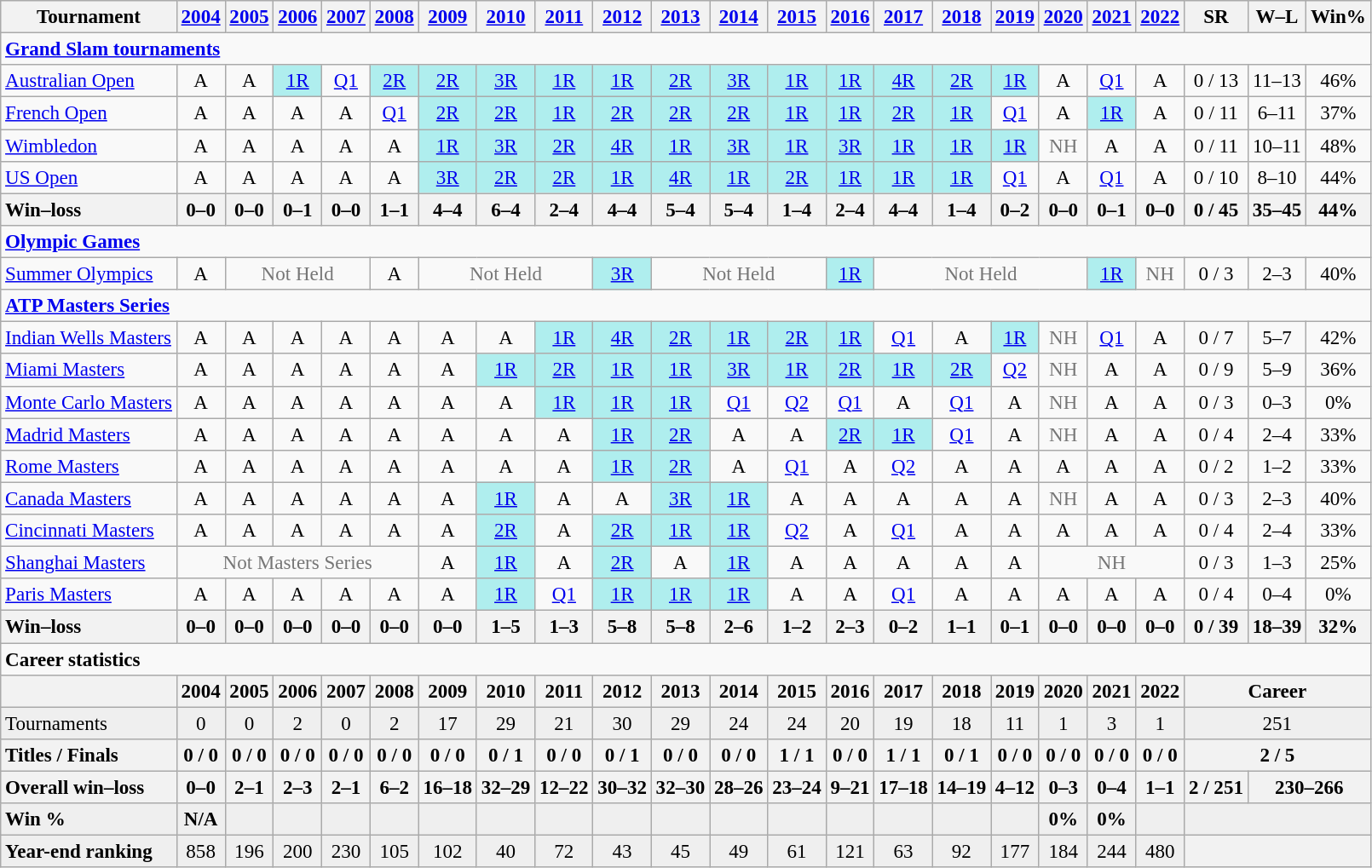<table class=wikitable style=text-align:center;font-size:96%>
<tr>
<th>Tournament</th>
<th><a href='#'>2004</a></th>
<th><a href='#'>2005</a></th>
<th><a href='#'>2006</a></th>
<th><a href='#'>2007</a></th>
<th><a href='#'>2008</a></th>
<th><a href='#'>2009</a></th>
<th><a href='#'>2010</a></th>
<th><a href='#'>2011</a></th>
<th><a href='#'>2012</a></th>
<th><a href='#'>2013</a></th>
<th><a href='#'>2014</a></th>
<th><a href='#'>2015</a></th>
<th><a href='#'>2016</a></th>
<th><a href='#'>2017</a></th>
<th><a href='#'>2018</a></th>
<th><a href='#'>2019</a></th>
<th><a href='#'>2020</a></th>
<th><a href='#'>2021</a></th>
<th><a href='#'>2022</a></th>
<th>SR</th>
<th>W–L</th>
<th>Win%</th>
</tr>
<tr>
<td colspan="23" style="text-align:left"><strong><a href='#'>Grand Slam tournaments</a></strong></td>
</tr>
<tr>
<td align=left><a href='#'>Australian Open</a></td>
<td>A</td>
<td>A</td>
<td bgcolor=#afeeee><a href='#'>1R</a></td>
<td><a href='#'>Q1</a></td>
<td bgcolor=#afeeee><a href='#'>2R</a></td>
<td bgcolor=#afeeee><a href='#'>2R</a></td>
<td bgcolor=#afeeee><a href='#'>3R</a></td>
<td bgcolor=#afeeee><a href='#'>1R</a></td>
<td bgcolor=#afeeee><a href='#'>1R</a></td>
<td bgcolor=#afeeee><a href='#'>2R</a></td>
<td bgcolor=#afeeee><a href='#'>3R</a></td>
<td bgcolor=#afeeee><a href='#'>1R</a></td>
<td bgcolor=#afeeee><a href='#'>1R</a></td>
<td bgcolor=#afeeee><a href='#'>4R</a></td>
<td bgcolor=#afeeee><a href='#'>2R</a></td>
<td bgcolor=#afeeee><a href='#'>1R</a></td>
<td>A</td>
<td><a href='#'>Q1</a></td>
<td>A</td>
<td>0 / 13</td>
<td>11–13</td>
<td>46%</td>
</tr>
<tr>
<td align=left><a href='#'>French Open</a></td>
<td>A</td>
<td>A</td>
<td>A</td>
<td>A</td>
<td><a href='#'>Q1</a></td>
<td bgcolor=#afeeee><a href='#'>2R</a></td>
<td bgcolor=#afeeee><a href='#'>2R</a></td>
<td bgcolor=#afeeee><a href='#'>1R</a></td>
<td bgcolor=#afeeee><a href='#'>2R</a></td>
<td bgcolor=#afeeee><a href='#'>2R</a></td>
<td bgcolor=#afeeee><a href='#'>2R</a></td>
<td bgcolor=#afeeee><a href='#'>1R</a></td>
<td bgcolor=#afeeee><a href='#'>1R</a></td>
<td bgcolor=#afeeee><a href='#'>2R</a></td>
<td bgcolor=#afeeee><a href='#'>1R</a></td>
<td><a href='#'>Q1</a></td>
<td>A</td>
<td bgcolor=#afeeee><a href='#'>1R</a></td>
<td>A</td>
<td>0 / 11</td>
<td>6–11</td>
<td>37%</td>
</tr>
<tr>
<td align=left><a href='#'>Wimbledon</a></td>
<td>A</td>
<td>A</td>
<td>A</td>
<td>A</td>
<td>A</td>
<td bgcolor=#afeeee><a href='#'>1R</a></td>
<td bgcolor=#afeeee><a href='#'>3R</a></td>
<td bgcolor=#afeeee><a href='#'>2R</a></td>
<td bgcolor=#afeeee><a href='#'>4R</a></td>
<td bgcolor=#afeeee><a href='#'>1R</a></td>
<td bgcolor=#afeeee><a href='#'>3R</a></td>
<td bgcolor=#afeeee><a href='#'>1R</a></td>
<td bgcolor=#afeeee><a href='#'>3R</a></td>
<td bgcolor=#afeeee><a href='#'>1R</a></td>
<td bgcolor=#afeeee><a href='#'>1R</a></td>
<td bgcolor=#afeeee><a href='#'>1R</a></td>
<td style=color:#767676>NH</td>
<td>A</td>
<td>A</td>
<td>0 / 11</td>
<td>10–11</td>
<td>48%</td>
</tr>
<tr>
<td align=left><a href='#'>US Open</a></td>
<td>A</td>
<td>A</td>
<td>A</td>
<td>A</td>
<td>A</td>
<td bgcolor=#afeeee><a href='#'>3R</a></td>
<td bgcolor=#afeeee><a href='#'>2R</a></td>
<td bgcolor=#afeeee><a href='#'>2R</a></td>
<td bgcolor=#afeeee><a href='#'>1R</a></td>
<td bgcolor=#afeeee><a href='#'>4R</a></td>
<td bgcolor=#afeeee><a href='#'>1R</a></td>
<td bgcolor=#afeeee><a href='#'>2R</a></td>
<td bgcolor=#afeeee><a href='#'>1R</a></td>
<td bgcolor=#afeeee><a href='#'>1R</a></td>
<td bgcolor=#afeeee><a href='#'>1R</a></td>
<td><a href='#'>Q1</a></td>
<td>A</td>
<td><a href='#'>Q1</a></td>
<td>A</td>
<td>0 / 10</td>
<td>8–10</td>
<td>44%</td>
</tr>
<tr>
<th style=text-align:left>Win–loss</th>
<th>0–0</th>
<th>0–0</th>
<th>0–1</th>
<th>0–0</th>
<th>1–1</th>
<th>4–4</th>
<th>6–4</th>
<th>2–4</th>
<th>4–4</th>
<th>5–4</th>
<th>5–4</th>
<th>1–4</th>
<th>2–4</th>
<th>4–4</th>
<th>1–4</th>
<th>0–2</th>
<th>0–0</th>
<th>0–1</th>
<th>0–0</th>
<th>0 / 45</th>
<th>35–45</th>
<th>44%</th>
</tr>
<tr>
<td colspan="23" style="text-align:left"><strong><a href='#'>Olympic Games</a></strong></td>
</tr>
<tr>
<td align=left><a href='#'>Summer Olympics</a></td>
<td>A</td>
<td colspan=3 style=color:#767676>Not Held</td>
<td>A</td>
<td colspan=3 style=color:#767676>Not Held</td>
<td bgcolor=#afeeee><a href='#'>3R</a></td>
<td colspan=3 style=color:#767676>Not Held</td>
<td bgcolor=#afeeee><a href='#'>1R</a></td>
<td colspan=4 style=color:#767676>Not Held</td>
<td bgcolor=#afeeee><a href='#'>1R</a></td>
<td style=color:#767676>NH</td>
<td>0 / 3</td>
<td>2–3</td>
<td>40%</td>
</tr>
<tr>
<td colspan="23" style="text-align:left"><strong><a href='#'>ATP Masters Series</a></strong></td>
</tr>
<tr>
<td align=left><a href='#'>Indian Wells Masters</a></td>
<td>A</td>
<td>A</td>
<td>A</td>
<td>A</td>
<td>A</td>
<td>A</td>
<td>A</td>
<td bgcolor=#afeeee><a href='#'>1R</a></td>
<td bgcolor=#afeeee><a href='#'>4R</a></td>
<td bgcolor=#afeeee><a href='#'>2R</a></td>
<td bgcolor=#afeeee><a href='#'>1R</a></td>
<td bgcolor=#afeeee><a href='#'>2R</a></td>
<td bgcolor=#afeeee><a href='#'>1R</a></td>
<td><a href='#'>Q1</a></td>
<td>A</td>
<td bgcolor=#afeeee><a href='#'>1R</a></td>
<td style=color:#767676>NH</td>
<td><a href='#'>Q1</a></td>
<td>A</td>
<td>0 / 7</td>
<td>5–7</td>
<td>42%</td>
</tr>
<tr>
<td align=left><a href='#'>Miami Masters</a></td>
<td>A</td>
<td>A</td>
<td>A</td>
<td>A</td>
<td>A</td>
<td>A</td>
<td bgcolor=#afeeee><a href='#'>1R</a></td>
<td bgcolor=#afeeee><a href='#'>2R</a></td>
<td bgcolor=#afeeee><a href='#'>1R</a></td>
<td bgcolor=#afeeee><a href='#'>1R</a></td>
<td bgcolor=#afeeee><a href='#'>3R</a></td>
<td bgcolor=#afeeee><a href='#'>1R</a></td>
<td bgcolor=#afeeee><a href='#'>2R</a></td>
<td bgcolor=#afeeee><a href='#'>1R</a></td>
<td bgcolor=#afeeee><a href='#'>2R</a></td>
<td><a href='#'>Q2</a></td>
<td style=color:#767676>NH</td>
<td>A</td>
<td>A</td>
<td>0 / 9</td>
<td>5–9</td>
<td>36%</td>
</tr>
<tr>
<td align=left><a href='#'>Monte Carlo Masters</a></td>
<td>A</td>
<td>A</td>
<td>A</td>
<td>A</td>
<td>A</td>
<td>A</td>
<td>A</td>
<td bgcolor=#afeeee><a href='#'>1R</a></td>
<td bgcolor=#afeeee><a href='#'>1R</a></td>
<td bgcolor=#afeeee><a href='#'>1R</a></td>
<td><a href='#'>Q1</a></td>
<td><a href='#'>Q2</a></td>
<td><a href='#'>Q1</a></td>
<td>A</td>
<td><a href='#'>Q1</a></td>
<td>A</td>
<td style=color:#767676>NH</td>
<td>A</td>
<td>A</td>
<td>0 / 3</td>
<td>0–3</td>
<td>0%</td>
</tr>
<tr>
<td align=left><a href='#'>Madrid Masters</a></td>
<td>A</td>
<td>A</td>
<td>A</td>
<td>A</td>
<td>A</td>
<td>A</td>
<td>A</td>
<td>A</td>
<td bgcolor=#afeeee><a href='#'>1R</a></td>
<td bgcolor=#afeeee><a href='#'>2R</a></td>
<td>A</td>
<td>A</td>
<td bgcolor=#afeeee><a href='#'>2R</a></td>
<td bgcolor=#afeeee><a href='#'>1R</a></td>
<td><a href='#'>Q1</a></td>
<td>A</td>
<td style=color:#767676>NH</td>
<td>A</td>
<td>A</td>
<td>0 / 4</td>
<td>2–4</td>
<td>33%</td>
</tr>
<tr>
<td align=left><a href='#'>Rome Masters</a></td>
<td>A</td>
<td>A</td>
<td>A</td>
<td>A</td>
<td>A</td>
<td>A</td>
<td>A</td>
<td>A</td>
<td bgcolor=#afeeee><a href='#'>1R</a></td>
<td bgcolor=#afeeee><a href='#'>2R</a></td>
<td>A</td>
<td><a href='#'>Q1</a></td>
<td>A</td>
<td><a href='#'>Q2</a></td>
<td>A</td>
<td>A</td>
<td>A</td>
<td>A</td>
<td>A</td>
<td>0 / 2</td>
<td>1–2</td>
<td>33%</td>
</tr>
<tr>
<td align=left><a href='#'>Canada Masters</a></td>
<td>A</td>
<td>A</td>
<td>A</td>
<td>A</td>
<td>A</td>
<td>A</td>
<td bgcolor=#afeeee><a href='#'>1R</a></td>
<td>A</td>
<td>A</td>
<td bgcolor=#afeeee><a href='#'>3R</a></td>
<td bgcolor=#afeeee><a href='#'>1R</a></td>
<td>A</td>
<td>A</td>
<td>A</td>
<td>A</td>
<td>A</td>
<td style=color:#767676>NH</td>
<td>A</td>
<td>A</td>
<td>0 / 3</td>
<td>2–3</td>
<td>40%</td>
</tr>
<tr>
<td align=left><a href='#'>Cincinnati Masters</a></td>
<td>A</td>
<td>A</td>
<td>A</td>
<td>A</td>
<td>A</td>
<td>A</td>
<td bgcolor=#afeeee><a href='#'>2R</a></td>
<td>A</td>
<td bgcolor=#afeeee><a href='#'>2R</a></td>
<td bgcolor=#afeeee><a href='#'>1R</a></td>
<td bgcolor=#afeeee><a href='#'>1R</a></td>
<td><a href='#'>Q2</a></td>
<td>A</td>
<td><a href='#'>Q1</a></td>
<td>A</td>
<td>A</td>
<td>A</td>
<td>A</td>
<td>A</td>
<td>0 / 4</td>
<td>2–4</td>
<td>33%</td>
</tr>
<tr>
<td align=left><a href='#'>Shanghai Masters</a></td>
<td colspan=5 style=color:#767676>Not Masters Series</td>
<td>A</td>
<td bgcolor=#afeeee><a href='#'>1R</a></td>
<td>A</td>
<td bgcolor=#afeeee><a href='#'>2R</a></td>
<td>A</td>
<td bgcolor=#afeeee><a href='#'>1R</a></td>
<td>A</td>
<td>A</td>
<td>A</td>
<td>A</td>
<td>A</td>
<td colspan=3 style=color:#767676>NH</td>
<td>0 / 3</td>
<td>1–3</td>
<td>25%</td>
</tr>
<tr>
<td align=left><a href='#'>Paris Masters</a></td>
<td>A</td>
<td>A</td>
<td>A</td>
<td>A</td>
<td>A</td>
<td>A</td>
<td bgcolor=#afeeee><a href='#'>1R</a></td>
<td><a href='#'>Q1</a></td>
<td bgcolor=#afeeee><a href='#'>1R</a></td>
<td bgcolor=#afeeee><a href='#'>1R</a></td>
<td bgcolor=#afeeee><a href='#'>1R</a></td>
<td>A</td>
<td>A</td>
<td><a href='#'>Q1</a></td>
<td>A</td>
<td>A</td>
<td>A</td>
<td>A</td>
<td>A</td>
<td>0 / 4</td>
<td>0–4</td>
<td>0%</td>
</tr>
<tr>
<th style=text-align:left>Win–loss</th>
<th>0–0</th>
<th>0–0</th>
<th>0–0</th>
<th>0–0</th>
<th>0–0</th>
<th>0–0</th>
<th>1–5</th>
<th>1–3</th>
<th>5–8</th>
<th>5–8</th>
<th>2–6</th>
<th>1–2</th>
<th>2–3</th>
<th>0–2</th>
<th>1–1</th>
<th>0–1</th>
<th>0–0</th>
<th>0–0</th>
<th>0–0</th>
<th>0 / 39</th>
<th>18–39</th>
<th>32%</th>
</tr>
<tr>
<td colspan="23" style="text-align:left"><strong>Career statistics</strong></td>
</tr>
<tr>
<th></th>
<th>2004</th>
<th>2005</th>
<th>2006</th>
<th>2007</th>
<th>2008</th>
<th>2009</th>
<th>2010</th>
<th>2011</th>
<th>2012</th>
<th>2013</th>
<th>2014</th>
<th>2015</th>
<th>2016</th>
<th>2017</th>
<th>2018</th>
<th>2019</th>
<th>2020</th>
<th>2021</th>
<th>2022</th>
<th colspan="3">Career</th>
</tr>
<tr bgcolor=efefef>
<td align=left>Tournaments</td>
<td>0</td>
<td>0</td>
<td>2</td>
<td>0</td>
<td>2</td>
<td>17</td>
<td>29</td>
<td>21</td>
<td>30</td>
<td>29</td>
<td>24</td>
<td>24</td>
<td>20</td>
<td>19</td>
<td>18</td>
<td>11</td>
<td>1</td>
<td>3</td>
<td>1</td>
<td colspan=3>251</td>
</tr>
<tr>
<th style=text-align:left>Titles / Finals</th>
<th>0 / 0</th>
<th>0 / 0</th>
<th>0 / 0</th>
<th>0 / 0</th>
<th>0 / 0</th>
<th>0 / 0</th>
<th>0 / 1</th>
<th>0 / 0</th>
<th>0 / 1</th>
<th>0 / 0</th>
<th>0 / 0</th>
<th>1 / 1</th>
<th>0 / 0</th>
<th>1 / 1</th>
<th>0 / 1</th>
<th>0 / 0</th>
<th>0 / 0</th>
<th>0 / 0</th>
<th>0 / 0</th>
<th colspan=3>2 / 5</th>
</tr>
<tr>
<th style=text-align:left>Overall win–loss</th>
<th>0–0</th>
<th>2–1</th>
<th>2–3</th>
<th>2–1</th>
<th>6–2</th>
<th>16–18</th>
<th>32–29</th>
<th>12–22</th>
<th>30–32</th>
<th>32–30</th>
<th>28–26</th>
<th>23–24</th>
<th>9–21</th>
<th>17–18</th>
<th>14–19</th>
<th>4–12</th>
<th>0–3</th>
<th>0–4</th>
<th>1–1</th>
<th>2 / 251</th>
<th colspan=2>230–266</th>
</tr>
<tr style="font-weight:bold;background:#efefef;">
<td style=text-align:left>Win %</td>
<td>N/A</td>
<td></td>
<td></td>
<td></td>
<td></td>
<td></td>
<td></td>
<td></td>
<td></td>
<td></td>
<td></td>
<td></td>
<td></td>
<td></td>
<td></td>
<td></td>
<td>0%</td>
<td>0%</td>
<td></td>
<td colspan=3></td>
</tr>
<tr style=background:#efefef>
<td align=left><strong>Year-end ranking</strong></td>
<td>858</td>
<td>196</td>
<td>200</td>
<td>230</td>
<td>105</td>
<td>102</td>
<td>40</td>
<td>72</td>
<td>43</td>
<td>45</td>
<td>49</td>
<td>61</td>
<td>121</td>
<td>63</td>
<td>92</td>
<td>177</td>
<td>184</td>
<td>244</td>
<td>480</td>
<th colspan=3></th>
</tr>
</table>
